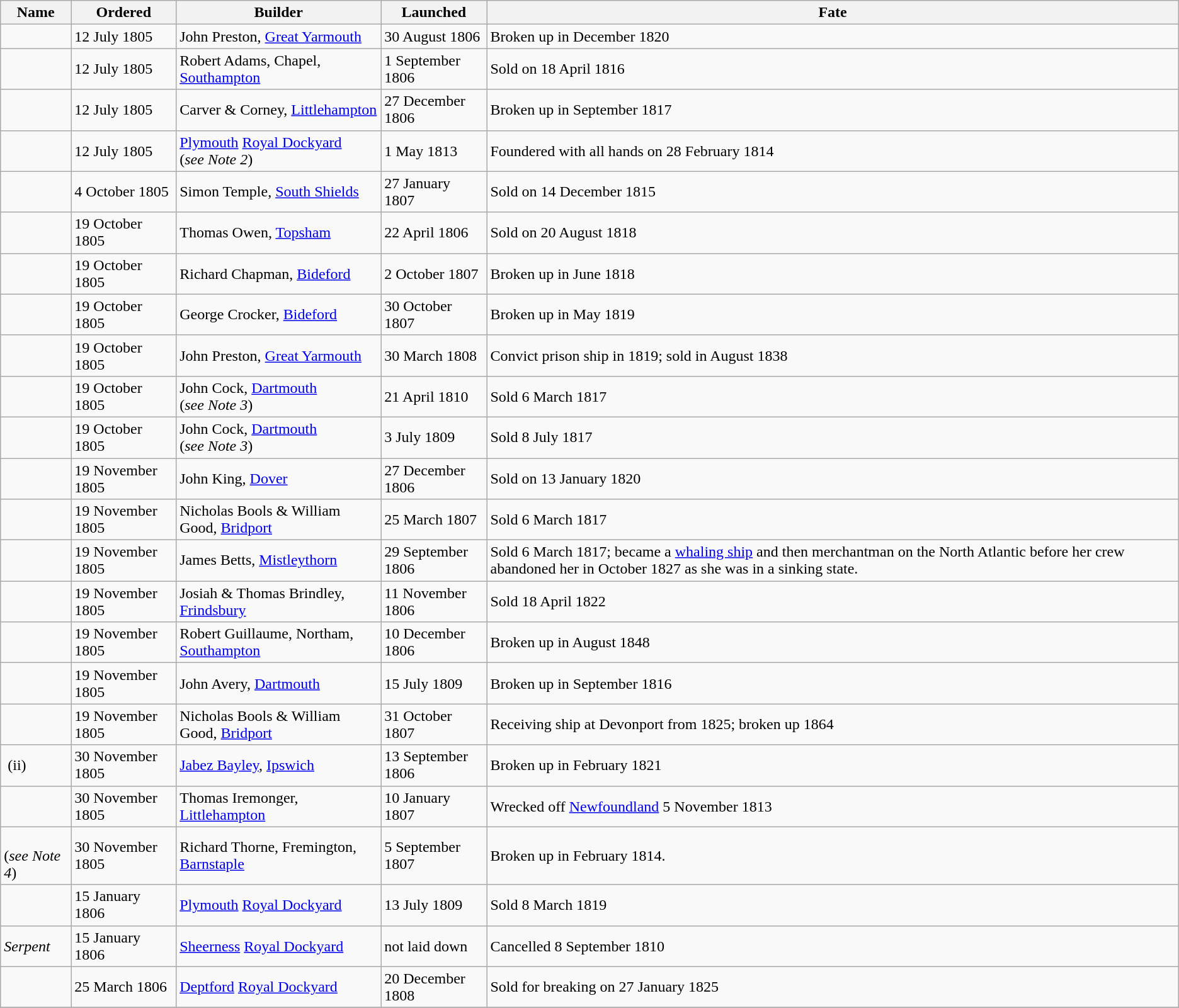<table class="wikitable" style="text-align:left">
<tr>
<th>Name</th>
<th>Ordered</th>
<th>Builder</th>
<th>Launched</th>
<th>Fate</th>
</tr>
<tr>
<td></td>
<td>12 July 1805</td>
<td>John Preston, <a href='#'>Great Yarmouth</a></td>
<td>30 August 1806</td>
<td>Broken up in December 1820</td>
</tr>
<tr>
<td></td>
<td>12 July 1805</td>
<td>Robert Adams, Chapel, <a href='#'>Southampton</a></td>
<td>1 September 1806</td>
<td>Sold on 18 April 1816</td>
</tr>
<tr>
<td></td>
<td>12 July 1805</td>
<td>Carver & Corney, <a href='#'>Littlehampton</a></td>
<td>27 December 1806</td>
<td>Broken up in September 1817</td>
</tr>
<tr>
<td></td>
<td>12 July 1805</td>
<td><a href='#'>Plymouth</a> <a href='#'>Royal Dockyard</a> <br>(<em>see Note 2</em>)</td>
<td>1 May 1813</td>
<td>Foundered with all hands on 28 February 1814</td>
</tr>
<tr>
<td></td>
<td>4 October 1805</td>
<td>Simon Temple, <a href='#'>South Shields</a></td>
<td>27 January 1807</td>
<td>Sold on 14 December 1815</td>
</tr>
<tr>
<td></td>
<td>19 October 1805</td>
<td>Thomas Owen, <a href='#'>Topsham</a></td>
<td>22 April 1806</td>
<td>Sold on 20 August 1818</td>
</tr>
<tr>
<td></td>
<td>19 October 1805</td>
<td>Richard Chapman, <a href='#'>Bideford</a></td>
<td>2 October 1807</td>
<td>Broken up in June 1818</td>
</tr>
<tr>
<td></td>
<td>19 October 1805</td>
<td>George Crocker, <a href='#'>Bideford</a></td>
<td>30 October 1807</td>
<td>Broken up in May 1819</td>
</tr>
<tr>
<td></td>
<td>19 October 1805</td>
<td>John Preston, <a href='#'>Great Yarmouth</a></td>
<td>30 March 1808</td>
<td>Convict prison ship in 1819; sold in August 1838</td>
</tr>
<tr>
<td></td>
<td>19 October 1805</td>
<td>John Cock, <a href='#'>Dartmouth</a> <br>(<em>see Note 3</em>)</td>
<td>21 April 1810</td>
<td>Sold 6 March 1817</td>
</tr>
<tr>
<td></td>
<td>19 October 1805</td>
<td>John Cock, <a href='#'>Dartmouth</a> <br>(<em>see Note 3</em>)</td>
<td>3 July 1809</td>
<td>Sold 8 July 1817</td>
</tr>
<tr>
<td></td>
<td>19 November 1805</td>
<td>John King, <a href='#'>Dover</a></td>
<td>27 December 1806</td>
<td>Sold on 13 January 1820</td>
</tr>
<tr>
<td></td>
<td>19 November 1805</td>
<td>Nicholas Bools & William Good, <a href='#'>Bridport</a></td>
<td>25 March 1807</td>
<td>Sold 6 March 1817</td>
</tr>
<tr>
<td></td>
<td>19 November 1805</td>
<td>James Betts, <a href='#'>Mistleythorn</a></td>
<td>29 September 1806</td>
<td>Sold 6 March 1817; became a <a href='#'>whaling ship</a> and then merchantman on the North Atlantic before her crew abandoned her in October 1827 as she was in a sinking state.</td>
</tr>
<tr>
<td></td>
<td>19 November 1805</td>
<td>Josiah & Thomas Brindley, <a href='#'>Frindsbury</a></td>
<td>11 November 1806</td>
<td>Sold 18 April 1822</td>
</tr>
<tr>
<td></td>
<td>19 November 1805</td>
<td>Robert Guillaume, Northam, <a href='#'>Southampton</a></td>
<td>10 December 1806</td>
<td>Broken up in August 1848</td>
</tr>
<tr>
<td></td>
<td>19 November 1805</td>
<td>John Avery, <a href='#'>Dartmouth</a></td>
<td>15 July 1809</td>
<td>Broken up in September 1816</td>
</tr>
<tr>
<td></td>
<td>19 November 1805</td>
<td>Nicholas Bools & William Good, <a href='#'>Bridport</a></td>
<td>31 October 1807</td>
<td>Receiving ship at Devonport from 1825; broken up 1864</td>
</tr>
<tr>
<td> (ii)</td>
<td>30 November 1805</td>
<td><a href='#'>Jabez Bayley</a>, <a href='#'>Ipswich</a></td>
<td>13 September 1806</td>
<td>Broken up in February 1821</td>
</tr>
<tr>
<td></td>
<td>30 November 1805</td>
<td>Thomas Iremonger, <a href='#'>Littlehampton</a></td>
<td>10 January 1807</td>
<td>Wrecked off <a href='#'>Newfoundland</a> 5 November 1813</td>
</tr>
<tr>
<td><br>(<em>see Note 4</em>)</td>
<td>30 November 1805</td>
<td>Richard Thorne, Fremington, <a href='#'>Barnstaple</a></td>
<td>5 September 1807</td>
<td>Broken up in February 1814.</td>
</tr>
<tr>
<td></td>
<td>15 January 1806</td>
<td><a href='#'>Plymouth</a> <a href='#'>Royal Dockyard</a></td>
<td>13 July 1809</td>
<td>Sold 8 March 1819</td>
</tr>
<tr>
<td><em>Serpent</em></td>
<td>15 January 1806</td>
<td><a href='#'>Sheerness</a> <a href='#'>Royal Dockyard</a></td>
<td>not laid down</td>
<td>Cancelled 8 September 1810</td>
</tr>
<tr>
<td></td>
<td>25 March 1806</td>
<td><a href='#'>Deptford</a> <a href='#'>Royal Dockyard</a></td>
<td>20 December 1808</td>
<td>Sold for breaking on 27 January 1825</td>
</tr>
<tr>
</tr>
</table>
